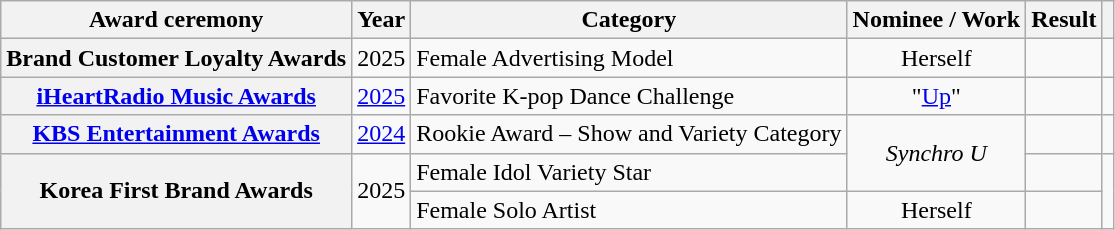<table class="wikitable plainrowheaders" style="text-align:center">
<tr>
<th scope="col">Award ceremony</th>
<th scope="col">Year</th>
<th scope="col">Category </th>
<th scope="col">Nominee / Work</th>
<th scope="col">Result</th>
<th scope="col" class="unsortable"></th>
</tr>
<tr>
<th scope="row">Brand Customer Loyalty Awards</th>
<td>2025</td>
<td style="text-align:left">Female Advertising Model</td>
<td>Herself</td>
<td></td>
<td></td>
</tr>
<tr>
<th scope="row"><a href='#'>iHeartRadio Music Awards</a></th>
<td><a href='#'>2025</a></td>
<td style="text-align:left">Favorite K-pop Dance Challenge</td>
<td>"<a href='#'>Up</a>"</td>
<td></td>
<td></td>
</tr>
<tr>
<th scope="row"><a href='#'>KBS Entertainment Awards</a></th>
<td><a href='#'>2024</a></td>
<td style="text-align:left">Rookie Award – Show and Variety Category</td>
<td rowspan="2"><em>Synchro U</em></td>
<td></td>
<td></td>
</tr>
<tr>
<th scope="row" rowspan="2">Korea First Brand Awards</th>
<td rowspan="2">2025</td>
<td style="text-align:left">Female Idol Variety Star</td>
<td></td>
<td rowspan="2"></td>
</tr>
<tr>
<td style="text-align:left">Female Solo Artist</td>
<td>Herself</td>
<td></td>
</tr>
</table>
